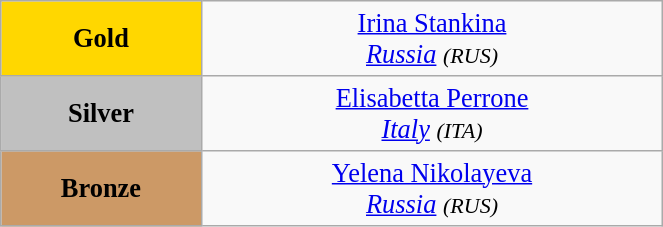<table class="wikitable" style=" text-align:center; font-size:110%;" width="35%">
<tr>
<td bgcolor="gold"><strong>Gold</strong></td>
<td> <a href='#'>Irina Stankina</a><br><em><a href='#'>Russia</a> <small>(RUS)</small></em></td>
</tr>
<tr>
<td bgcolor="silver"><strong>Silver</strong></td>
<td> <a href='#'>Elisabetta Perrone</a><br><em><a href='#'>Italy</a> <small>(ITA)</small></em></td>
</tr>
<tr>
<td bgcolor="CC9966"><strong>Bronze</strong></td>
<td> <a href='#'>Yelena Nikolayeva</a><br><em><a href='#'>Russia</a> <small>(RUS)</small></em></td>
</tr>
</table>
